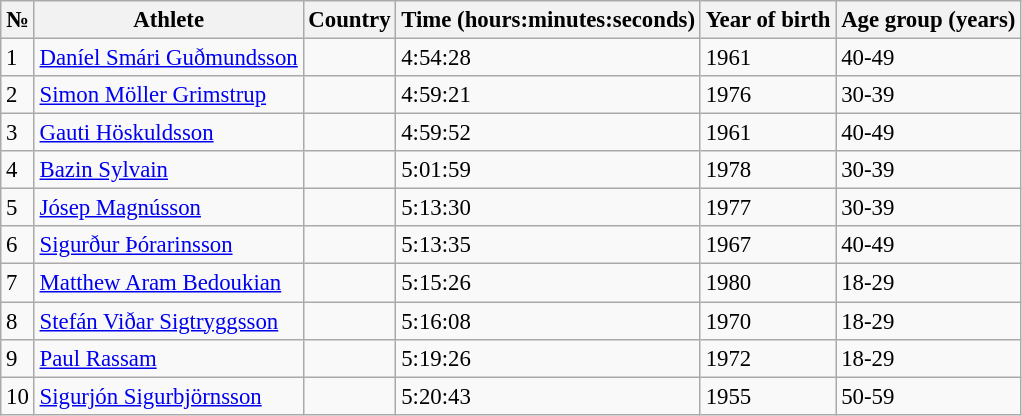<table class="sortable wikitable" style="font-size:95%;">
<tr>
<th>№</th>
<th>Athlete</th>
<th>Country</th>
<th>Time (hours:minutes:seconds)</th>
<th>Year of birth</th>
<th>Age group (years)</th>
</tr>
<tr>
<td>1</td>
<td><a href='#'>Daníel Smári Guðmundsson</a></td>
<td></td>
<td>4:54:28</td>
<td>1961</td>
<td>40-49</td>
</tr>
<tr>
<td>2</td>
<td><a href='#'>Simon Möller Grimstrup</a></td>
<td></td>
<td>4:59:21</td>
<td>1976</td>
<td>30-39</td>
</tr>
<tr>
<td>3</td>
<td><a href='#'>Gauti Höskuldsson</a></td>
<td></td>
<td>4:59:52</td>
<td>1961</td>
<td>40-49</td>
</tr>
<tr>
<td>4</td>
<td><a href='#'>Bazin Sylvain</a></td>
<td></td>
<td>5:01:59</td>
<td>1978</td>
<td>30-39</td>
</tr>
<tr>
<td>5</td>
<td><a href='#'>Jósep Magnússon</a></td>
<td></td>
<td>5:13:30</td>
<td>1977</td>
<td>30-39</td>
</tr>
<tr>
<td>6</td>
<td><a href='#'>Sigurður Þórarinsson</a></td>
<td></td>
<td>5:13:35</td>
<td>1967</td>
<td>40-49</td>
</tr>
<tr>
<td>7</td>
<td><a href='#'>Matthew Aram Bedoukian</a></td>
<td></td>
<td>5:15:26</td>
<td>1980</td>
<td>18-29</td>
</tr>
<tr>
<td>8</td>
<td><a href='#'>Stefán Viðar Sigtryggsson</a></td>
<td></td>
<td>5:16:08</td>
<td>1970</td>
<td>18-29</td>
</tr>
<tr>
<td>9</td>
<td><a href='#'>Paul Rassam</a></td>
<td></td>
<td>5:19:26</td>
<td>1972</td>
<td>18-29</td>
</tr>
<tr>
<td>10</td>
<td><a href='#'>Sigurjón Sigurbjörnsson</a></td>
<td></td>
<td>5:20:43</td>
<td>1955</td>
<td>50-59</td>
</tr>
</table>
